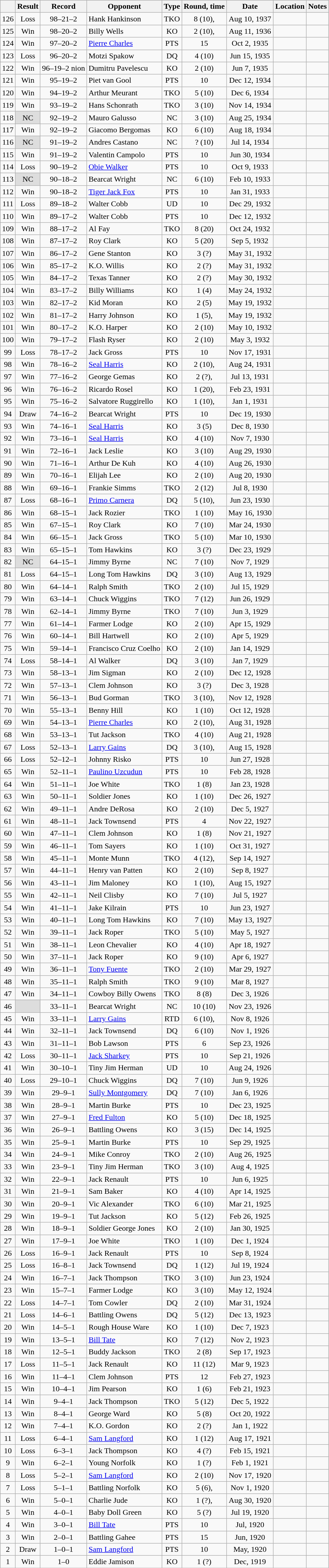<table class="wikitable" style="text-align:center">
<tr>
<th></th>
<th>Result</th>
<th>Record</th>
<th>Opponent</th>
<th>Type</th>
<th>Round, time</th>
<th>Date</th>
<th>Location</th>
<th>Notes</th>
</tr>
<tr>
<td>126</td>
<td>Loss</td>
<td>98–21–2 </td>
<td align=left>Hank Hankinson</td>
<td>TKO</td>
<td>8 (10), </td>
<td>Aug 10, 1937</td>
<td style="text-align:left;"></td>
<td></td>
</tr>
<tr>
<td>125</td>
<td>Win</td>
<td>98–20–2 </td>
<td align=left>Billy Wells</td>
<td>KO</td>
<td>2 (10), </td>
<td>Aug 11, 1936</td>
<td style="text-align:left;"></td>
<td></td>
</tr>
<tr>
<td>124</td>
<td>Win</td>
<td>97–20–2 </td>
<td align=left><a href='#'>Pierre Charles</a></td>
<td>PTS</td>
<td>15</td>
<td>Oct 2, 1935</td>
<td style="text-align:left;"></td>
<td style="text-align:left;"></td>
</tr>
<tr>
<td>123</td>
<td>Loss</td>
<td>96–20–2 </td>
<td align=left>Motzi Spakow</td>
<td>DQ</td>
<td>4 (10)</td>
<td>Jun 15, 1935</td>
<td style="text-align:left;"></td>
<td style="text-align:left;"></td>
</tr>
<tr>
<td>122</td>
<td>Win</td>
<td>96–19–2 nion</td>
<td align=left>Dumitru Pavelescu</td>
<td>KO</td>
<td>2 (10)</td>
<td>Jun 7, 1935</td>
<td style="text-align:left;"></td>
<td></td>
</tr>
<tr>
<td>121</td>
<td>Win</td>
<td>95–19–2 </td>
<td align=left>Piet van Gool</td>
<td>PTS</td>
<td>10</td>
<td>Dec 12, 1934</td>
<td style="text-align:left;"></td>
<td></td>
</tr>
<tr>
<td>120</td>
<td>Win</td>
<td>94–19–2 </td>
<td align=left>Arthur Meurant</td>
<td>TKO</td>
<td>5 (10)</td>
<td>Dec 6, 1934</td>
<td style="text-align:left;"></td>
<td></td>
</tr>
<tr>
<td>119</td>
<td>Win</td>
<td>93–19–2 </td>
<td align=left>Hans Schonrath</td>
<td>TKO</td>
<td>3 (10)</td>
<td>Nov 14, 1934</td>
<td style="text-align:left;"></td>
<td></td>
</tr>
<tr>
<td>118</td>
<td style="background:#DDD">NC</td>
<td>92–19–2 </td>
<td align=left>Mauro Galusso</td>
<td>NC</td>
<td>3 (10)</td>
<td>Aug 25, 1934</td>
<td style="text-align:left;"></td>
<td style="text-align:left;"></td>
</tr>
<tr>
<td>117</td>
<td>Win</td>
<td>92–19–2 </td>
<td align=left>Giacomo Bergomas</td>
<td>KO</td>
<td>6 (10)</td>
<td>Aug 18, 1934</td>
<td style="text-align:left;"></td>
<td></td>
</tr>
<tr>
<td>116</td>
<td style="background:#DDD">NC</td>
<td>91–19–2 </td>
<td align=left>Andres Castano</td>
<td>NC</td>
<td>? (10)</td>
<td>Jul 14, 1934</td>
<td style="text-align:left;"></td>
<td style="text-align:left;"></td>
</tr>
<tr>
<td>115</td>
<td>Win</td>
<td>91–19–2 </td>
<td align=left>Valentin Campolo</td>
<td>PTS</td>
<td>10</td>
<td>Jun 30, 1934</td>
<td style="text-align:left;"></td>
<td></td>
</tr>
<tr>
<td>114</td>
<td>Loss</td>
<td>90–19–2 </td>
<td align=left><a href='#'>Obie Walker</a></td>
<td>PTS</td>
<td>10</td>
<td>Oct 9, 1933</td>
<td style="text-align:left;"></td>
<td style="text-align:left;"></td>
</tr>
<tr>
<td>113</td>
<td style="background:#DDD">NC</td>
<td>90–18–2 </td>
<td align=left>Bearcat Wright</td>
<td>NC</td>
<td>6 (10)</td>
<td>Feb 10, 1933</td>
<td style="text-align:left;"></td>
<td style="text-align:left;"></td>
</tr>
<tr>
<td>112</td>
<td>Win</td>
<td>90–18–2 </td>
<td align=left><a href='#'>Tiger Jack Fox</a></td>
<td>PTS</td>
<td>10</td>
<td>Jan 31, 1933</td>
<td style="text-align:left;"></td>
<td style="text-align:left;"></td>
</tr>
<tr>
<td>111</td>
<td>Loss</td>
<td>89–18–2 </td>
<td align=left>Walter Cobb</td>
<td>UD</td>
<td>10</td>
<td>Dec 29, 1932</td>
<td style="text-align:left;"></td>
<td></td>
</tr>
<tr>
<td>110</td>
<td>Win</td>
<td>89–17–2 </td>
<td align=left>Walter Cobb</td>
<td>PTS</td>
<td>10</td>
<td>Dec 12, 1932</td>
<td style="text-align:left;"></td>
<td></td>
</tr>
<tr>
<td>109</td>
<td>Win</td>
<td>88–17–2 </td>
<td align=left>Al Fay</td>
<td>TKO</td>
<td>8 (20)</td>
<td>Oct 24, 1932</td>
<td style="text-align:left;"></td>
<td></td>
</tr>
<tr>
<td>108</td>
<td>Win</td>
<td>87–17–2 </td>
<td align=left>Roy Clark</td>
<td>KO</td>
<td>5 (20)</td>
<td>Sep 5, 1932</td>
<td style="text-align:left;"></td>
<td style="text-align:left;"></td>
</tr>
<tr>
<td>107</td>
<td>Win</td>
<td>86–17–2 </td>
<td align=left>Gene Stanton</td>
<td>KO</td>
<td>3 (?)</td>
<td>May 31, 1932</td>
<td style="text-align:left;"></td>
<td style="text-align:left;"></td>
</tr>
<tr>
<td>106</td>
<td>Win</td>
<td>85–17–2 </td>
<td align=left>K.O. Willis</td>
<td>KO</td>
<td>2 (?)</td>
<td>May 31, 1932</td>
<td style="text-align:left;"></td>
<td></td>
</tr>
<tr>
<td>105</td>
<td>Win</td>
<td>84–17–2 </td>
<td align=left>Texas Tanner</td>
<td>KO</td>
<td>2 (?)</td>
<td>May 30, 1932</td>
<td style="text-align:left;"></td>
<td></td>
</tr>
<tr>
<td>104</td>
<td>Win</td>
<td>83–17–2 </td>
<td align=left>Billy Williams</td>
<td>KO</td>
<td>1 (4)</td>
<td>May 24, 1932</td>
<td style="text-align:left;"></td>
<td></td>
</tr>
<tr>
<td>103</td>
<td>Win</td>
<td>82–17–2 </td>
<td align=left>Kid Moran</td>
<td>KO</td>
<td>2 (5)</td>
<td>May 19, 1932</td>
<td style="text-align:left;"></td>
<td style="text-align:left;"></td>
</tr>
<tr>
<td>102</td>
<td>Win</td>
<td>81–17–2 </td>
<td align=left>Harry Johnson</td>
<td>KO</td>
<td>1 (5), </td>
<td>May 19, 1932</td>
<td style="text-align:left;"></td>
<td></td>
</tr>
<tr>
<td>101</td>
<td>Win</td>
<td>80–17–2 </td>
<td align=left>K.O. Harper</td>
<td>KO</td>
<td>2 (10)</td>
<td>May 10, 1932</td>
<td style="text-align:left;"></td>
<td style="text-align:left;"></td>
</tr>
<tr>
<td>100</td>
<td>Win</td>
<td>79–17–2 </td>
<td align=left>Flash Ryser</td>
<td>KO</td>
<td>2 (10)</td>
<td>May 3, 1932</td>
<td style="text-align:left;"></td>
<td></td>
</tr>
<tr>
<td>99</td>
<td>Loss</td>
<td>78–17–2 </td>
<td align=left>Jack Gross</td>
<td>PTS</td>
<td>10</td>
<td>Nov 17, 1931</td>
<td style="text-align:left;"></td>
<td></td>
</tr>
<tr>
<td>98</td>
<td>Win</td>
<td>78–16–2 </td>
<td align=left><a href='#'>Seal Harris</a></td>
<td>KO</td>
<td>2 (10), </td>
<td>Aug 24, 1931</td>
<td style="text-align:left;"></td>
<td style="text-align:left;"></td>
</tr>
<tr>
<td>97</td>
<td>Win</td>
<td>77–16–2 </td>
<td align=left>George Gemas</td>
<td>KO</td>
<td>2 (?), </td>
<td>Jul 13, 1931</td>
<td style="text-align:left;"></td>
<td></td>
</tr>
<tr>
<td>96</td>
<td>Win</td>
<td>76–16–2 </td>
<td align=left>Ricardo Rosel</td>
<td>KO</td>
<td>1 (20), </td>
<td>Feb 23, 1931</td>
<td style="text-align:left;"></td>
<td style="text-align:left;"></td>
</tr>
<tr>
<td>95</td>
<td>Win</td>
<td>75–16–2 </td>
<td align=left>Salvatore Ruggirello</td>
<td>KO</td>
<td>1 (10), </td>
<td>Jan 1, 1931</td>
<td style="text-align:left;"></td>
<td></td>
</tr>
<tr>
<td>94</td>
<td>Draw</td>
<td>74–16–2 </td>
<td align=left>Bearcat Wright</td>
<td>PTS</td>
<td>10</td>
<td>Dec 19, 1930</td>
<td style="text-align:left;"></td>
<td style="text-align:left;"></td>
</tr>
<tr>
<td>93</td>
<td>Win</td>
<td>74–16–1 </td>
<td align=left><a href='#'>Seal Harris</a></td>
<td>KO</td>
<td>3 (5)</td>
<td>Dec 8, 1930</td>
<td style="text-align:left;"></td>
<td></td>
</tr>
<tr>
<td>92</td>
<td>Win</td>
<td>73–16–1 </td>
<td align=left><a href='#'>Seal Harris</a></td>
<td>KO</td>
<td>4 (10)</td>
<td>Nov 7, 1930</td>
<td style="text-align:left;"></td>
<td></td>
</tr>
<tr>
<td>91</td>
<td>Win</td>
<td>72–16–1 </td>
<td align=left>Jack Leslie</td>
<td>KO</td>
<td>3 (10)</td>
<td>Aug 29, 1930</td>
<td style="text-align:left;"></td>
<td></td>
</tr>
<tr>
<td>90</td>
<td>Win</td>
<td>71–16–1 </td>
<td align=left>Arthur De Kuh</td>
<td>KO</td>
<td>4 (10)</td>
<td>Aug 26, 1930</td>
<td style="text-align:left;"></td>
<td></td>
</tr>
<tr>
<td>89</td>
<td>Win</td>
<td>70–16–1 </td>
<td align=left>Elijah Lee</td>
<td>KO</td>
<td>2 (10)</td>
<td>Aug 20, 1930</td>
<td style="text-align:left;"></td>
<td></td>
</tr>
<tr>
<td>88</td>
<td>Win</td>
<td>69–16–1 </td>
<td align=left>Frankie Simms</td>
<td>TKO</td>
<td>2 (12)</td>
<td>Jul 8, 1930</td>
<td style="text-align:left;"></td>
<td></td>
</tr>
<tr>
<td>87</td>
<td>Loss</td>
<td>68–16–1 </td>
<td align=left><a href='#'>Primo Carnera</a></td>
<td>DQ</td>
<td>5 (10), </td>
<td>Jun 23, 1930</td>
<td style="text-align:left;"></td>
<td></td>
</tr>
<tr>
<td>86</td>
<td>Win</td>
<td>68–15–1 </td>
<td align=left>Jack Rozier</td>
<td>TKO</td>
<td>1 (10)</td>
<td>May 16, 1930</td>
<td style="text-align:left;"></td>
<td></td>
</tr>
<tr>
<td>85</td>
<td>Win</td>
<td>67–15–1 </td>
<td align=left>Roy Clark</td>
<td>KO</td>
<td>7 (10)</td>
<td>Mar 24, 1930</td>
<td style="text-align:left;"></td>
<td></td>
</tr>
<tr>
<td>84</td>
<td>Win</td>
<td>66–15–1 </td>
<td align=left>Jack Gross</td>
<td>TKO</td>
<td>5 (10)</td>
<td>Mar 10, 1930</td>
<td style="text-align:left;"></td>
<td></td>
</tr>
<tr>
<td>83</td>
<td>Win</td>
<td>65–15–1 </td>
<td align=left>Tom Hawkins</td>
<td>KO</td>
<td>3 (?)</td>
<td>Dec 23, 1929</td>
<td style="text-align:left;"></td>
<td></td>
</tr>
<tr>
<td>82</td>
<td style="background:#DDD">NC</td>
<td>64–15–1 </td>
<td align=left>Jimmy Byrne</td>
<td>NC</td>
<td>7 (10)</td>
<td>Nov 7, 1929</td>
<td style="text-align:left;"></td>
<td style="text-align:left;"></td>
</tr>
<tr>
<td>81</td>
<td>Loss</td>
<td>64–15–1 </td>
<td align=left>Long Tom Hawkins</td>
<td>DQ</td>
<td>3 (10)</td>
<td>Aug 13, 1929</td>
<td style="text-align:left;"></td>
<td></td>
</tr>
<tr>
<td>80</td>
<td>Win</td>
<td>64–14–1 </td>
<td align=left>Ralph Smith</td>
<td>TKO</td>
<td>2 (10)</td>
<td>Jul 15, 1929</td>
<td style="text-align:left;"></td>
<td></td>
</tr>
<tr>
<td>79</td>
<td>Win</td>
<td>63–14–1 </td>
<td align=left>Chuck Wiggins</td>
<td>TKO</td>
<td>7 (12)</td>
<td>Jun 26, 1929</td>
<td style="text-align:left;"></td>
<td></td>
</tr>
<tr>
<td>78</td>
<td>Win</td>
<td>62–14–1 </td>
<td align=left>Jimmy Byrne</td>
<td>TKO</td>
<td>7 (10)</td>
<td>Jun 3, 1929</td>
<td style="text-align:left;"></td>
<td></td>
</tr>
<tr>
<td>77</td>
<td>Win</td>
<td>61–14–1 </td>
<td align=left>Farmer Lodge</td>
<td>KO</td>
<td>2 (10)</td>
<td>Apr 15, 1929</td>
<td style="text-align:left;"></td>
<td></td>
</tr>
<tr>
<td>76</td>
<td>Win</td>
<td>60–14–1 </td>
<td align=left>Bill Hartwell</td>
<td>KO</td>
<td>2 (10)</td>
<td>Apr 5, 1929</td>
<td style="text-align:left;"></td>
<td></td>
</tr>
<tr>
<td>75</td>
<td>Win</td>
<td>59–14–1 </td>
<td align=left>Francisco Cruz Coelho</td>
<td>KO</td>
<td>2 (10)</td>
<td>Jan 14, 1929</td>
<td style="text-align:left;"></td>
<td></td>
</tr>
<tr>
<td>74</td>
<td>Loss</td>
<td>58–14–1 </td>
<td align=left>Al Walker</td>
<td>DQ</td>
<td>3 (10)</td>
<td>Jan 7, 1929</td>
<td style="text-align:left;"></td>
<td style="text-align:left;"></td>
</tr>
<tr>
<td>73</td>
<td>Win</td>
<td>58–13–1 </td>
<td align=left>Jim Sigman</td>
<td>KO</td>
<td>2 (10)</td>
<td>Dec 12, 1928</td>
<td style="text-align:left;"></td>
<td></td>
</tr>
<tr>
<td>72</td>
<td>Win</td>
<td>57–13–1 </td>
<td align=left>Clem Johnson</td>
<td>KO</td>
<td>3 (?)</td>
<td>Dec 3, 1928</td>
<td style="text-align:left;"></td>
<td></td>
</tr>
<tr>
<td>71</td>
<td>Win</td>
<td>56–13–1 </td>
<td align=left>Bud Gorman</td>
<td>TKO</td>
<td>3 (10), </td>
<td>Nov 12, 1928</td>
<td style="text-align:left;"></td>
<td></td>
</tr>
<tr>
<td>70</td>
<td>Win</td>
<td>55–13–1 </td>
<td align=left>Benny Hill</td>
<td>KO</td>
<td>1 (10)</td>
<td>Oct 12, 1928</td>
<td style="text-align:left;"></td>
<td></td>
</tr>
<tr>
<td>69</td>
<td>Win</td>
<td>54–13–1 </td>
<td align=left><a href='#'>Pierre Charles</a></td>
<td>KO</td>
<td>2 (10), </td>
<td>Aug 31, 1928</td>
<td style="text-align:left;"></td>
<td></td>
</tr>
<tr>
<td>68</td>
<td>Win</td>
<td>53–13–1 </td>
<td align=left>Tut Jackson</td>
<td>TKO</td>
<td>4 (10)</td>
<td>Aug 21, 1928</td>
<td style="text-align:left;"></td>
<td></td>
</tr>
<tr>
<td>67</td>
<td>Loss</td>
<td>52–13–1 </td>
<td align=left><a href='#'>Larry Gains</a></td>
<td>DQ</td>
<td>3 (10), </td>
<td>Aug 15, 1928</td>
<td style="text-align:left;"></td>
<td style="text-align:left;"></td>
</tr>
<tr>
<td>66</td>
<td>Loss</td>
<td>52–12–1 </td>
<td align=left>Johnny Risko</td>
<td>PTS</td>
<td>10</td>
<td>Jun 27, 1928</td>
<td style="text-align:left;"></td>
<td></td>
</tr>
<tr>
<td>65</td>
<td>Win</td>
<td>52–11–1 </td>
<td align=left><a href='#'>Paulino Uzcudun</a></td>
<td>PTS</td>
<td>10</td>
<td>Feb 28, 1928</td>
<td style="text-align:left;"></td>
<td></td>
</tr>
<tr>
<td>64</td>
<td>Win</td>
<td>51–11–1 </td>
<td align=left>Joe White</td>
<td>TKO</td>
<td>1 (8)</td>
<td>Jan 23, 1928</td>
<td style="text-align:left;"></td>
<td></td>
</tr>
<tr>
<td>63</td>
<td>Win</td>
<td>50–11–1 </td>
<td align=left>Soldier Jones</td>
<td>KO</td>
<td>1 (10)</td>
<td>Dec 26, 1927</td>
<td style="text-align:left;"></td>
<td></td>
</tr>
<tr>
<td>62</td>
<td>Win</td>
<td>49–11–1 </td>
<td align=left>Andre DeRosa</td>
<td>KO</td>
<td>2 (10)</td>
<td>Dec 5, 1927</td>
<td style="text-align:left;"></td>
<td></td>
</tr>
<tr>
<td>61</td>
<td>Win</td>
<td>48–11–1 </td>
<td align=left>Jack Townsend</td>
<td>PTS</td>
<td>4</td>
<td>Nov 22, 1927</td>
<td style="text-align:left;"></td>
<td></td>
</tr>
<tr>
<td>60</td>
<td>Win</td>
<td>47–11–1 </td>
<td align=left>Clem Johnson</td>
<td>KO</td>
<td>1 (8)</td>
<td>Nov 21, 1927</td>
<td style="text-align:left;"></td>
<td style="text-align:left;"></td>
</tr>
<tr>
<td>59</td>
<td>Win</td>
<td>46–11–1 </td>
<td align=left>Tom Sayers</td>
<td>KO</td>
<td>1 (10)</td>
<td>Oct 31, 1927</td>
<td style="text-align:left;"></td>
<td></td>
</tr>
<tr>
<td>58</td>
<td>Win</td>
<td>45–11–1 </td>
<td align=left>Monte Munn</td>
<td>TKO</td>
<td>4 (12), </td>
<td>Sep 14, 1927</td>
<td style="text-align:left;"></td>
<td></td>
</tr>
<tr>
<td>57</td>
<td>Win</td>
<td>44–11–1 </td>
<td align=left>Henry van Patten</td>
<td>KO</td>
<td>2 (10)</td>
<td>Sep 8, 1927</td>
<td style="text-align:left;"></td>
<td></td>
</tr>
<tr>
<td>56</td>
<td>Win</td>
<td>43–11–1 </td>
<td align=left>Jim Maloney</td>
<td>KO</td>
<td>1 (10), </td>
<td>Aug 15, 1927</td>
<td style="text-align:left;"></td>
<td></td>
</tr>
<tr>
<td>55</td>
<td>Win</td>
<td>42–11–1 </td>
<td align=left>Neil Clisby</td>
<td>KO</td>
<td>7 (10)</td>
<td>Jul 5, 1927</td>
<td style="text-align:left;"></td>
<td style="text-align:left;"></td>
</tr>
<tr>
<td>54</td>
<td>Win</td>
<td>41–11–1 </td>
<td align=left>Jake Kilrain</td>
<td>PTS</td>
<td>10</td>
<td>Jun 23, 1927</td>
<td style="text-align:left;"></td>
<td></td>
</tr>
<tr>
<td>53</td>
<td>Win</td>
<td>40–11–1 </td>
<td align=left>Long Tom Hawkins</td>
<td>KO</td>
<td>7 (10)</td>
<td>May 13, 1927</td>
<td style="text-align:left;"></td>
<td></td>
</tr>
<tr>
<td>52</td>
<td>Win</td>
<td>39–11–1 </td>
<td align=left>Jack Roper</td>
<td>TKO</td>
<td>5 (10)</td>
<td>May 5, 1927</td>
<td style="text-align:left;"></td>
<td></td>
</tr>
<tr>
<td>51</td>
<td>Win</td>
<td>38–11–1 </td>
<td align=left>Leon Chevalier</td>
<td>KO</td>
<td>4 (10)</td>
<td>Apr 18, 1927</td>
<td style="text-align:left;"></td>
<td></td>
</tr>
<tr>
<td>50</td>
<td>Win</td>
<td>37–11–1 </td>
<td align=left>Jack Roper</td>
<td>KO</td>
<td>9 (10)</td>
<td>Apr 6, 1927</td>
<td style="text-align:left;"></td>
<td></td>
</tr>
<tr>
<td>49</td>
<td>Win</td>
<td>36–11–1 </td>
<td align=left><a href='#'>Tony Fuente</a></td>
<td>TKO</td>
<td>2 (10)</td>
<td>Mar 29, 1927</td>
<td style="text-align:left;"></td>
<td></td>
</tr>
<tr>
<td>48</td>
<td>Win</td>
<td>35–11–1 </td>
<td align=left>Ralph Smith</td>
<td>TKO</td>
<td>9 (10)</td>
<td>Mar 8, 1927</td>
<td style="text-align:left;"></td>
<td></td>
</tr>
<tr>
<td>47</td>
<td>Win</td>
<td>34–11–1 </td>
<td align=left>Cowboy Billy Owens</td>
<td>TKO</td>
<td>8 (8)</td>
<td>Dec 3, 1926</td>
<td style="text-align:left;"></td>
<td></td>
</tr>
<tr>
<td>46</td>
<td style="background:#DDD"></td>
<td>33–11–1 </td>
<td align=left>Bearcat Wright</td>
<td>NC</td>
<td>10 (10)</td>
<td>Nov 23, 1926</td>
<td style="text-align:left;"></td>
<td style="text-align:left;"></td>
</tr>
<tr>
<td>45</td>
<td>Win</td>
<td>33–11–1</td>
<td align=left><a href='#'>Larry Gains</a></td>
<td>RTD</td>
<td>6 (10), </td>
<td>Nov 8, 1926</td>
<td style="text-align:left;"></td>
<td style="text-align:left;"></td>
</tr>
<tr>
<td>44</td>
<td>Win</td>
<td>32–11–1</td>
<td align=left>Jack Townsend</td>
<td>DQ</td>
<td>6 (10)</td>
<td>Nov 1, 1926</td>
<td style="text-align:left;"></td>
<td></td>
</tr>
<tr>
<td>43</td>
<td>Win</td>
<td>31–11–1</td>
<td align=left>Bob Lawson</td>
<td>PTS</td>
<td>6</td>
<td>Sep 23, 1926</td>
<td style="text-align:left;"></td>
<td></td>
</tr>
<tr>
<td>42</td>
<td>Loss</td>
<td>30–11–1</td>
<td align=left><a href='#'>Jack Sharkey</a></td>
<td>PTS</td>
<td>10</td>
<td>Sep 21, 1926</td>
<td style="text-align:left;"></td>
<td></td>
</tr>
<tr>
<td>41</td>
<td>Win</td>
<td>30–10–1</td>
<td align=left>Tiny Jim Herman</td>
<td>UD</td>
<td>10</td>
<td>Aug 24, 1926</td>
<td style="text-align:left;"></td>
<td></td>
</tr>
<tr>
<td>40</td>
<td>Loss</td>
<td>29–10–1</td>
<td align=left>Chuck Wiggins</td>
<td>DQ</td>
<td>7 (10)</td>
<td>Jun 9, 1926</td>
<td style="text-align:left;"></td>
<td></td>
</tr>
<tr>
<td>39</td>
<td>Win</td>
<td>29–9–1</td>
<td align=left><a href='#'>Sully Montgomery</a></td>
<td>DQ</td>
<td>7 (10)</td>
<td>Jan 6, 1926</td>
<td style="text-align:left;"></td>
<td></td>
</tr>
<tr>
<td>38</td>
<td>Win</td>
<td>28–9–1</td>
<td align=left>Martin Burke</td>
<td>PTS</td>
<td>10</td>
<td>Dec 23, 1925</td>
<td style="text-align:left;"></td>
<td></td>
</tr>
<tr>
<td>37</td>
<td>Win</td>
<td>27–9–1</td>
<td align=left><a href='#'>Fred Fulton</a></td>
<td>KO</td>
<td>5 (10)</td>
<td>Dec 18, 1925</td>
<td style="text-align:left;"></td>
<td></td>
</tr>
<tr>
<td>36</td>
<td>Win</td>
<td>26–9–1</td>
<td align=left>Battling Owens</td>
<td>KO</td>
<td>3 (15)</td>
<td>Dec 14, 1925</td>
<td style="text-align:left;"></td>
<td></td>
</tr>
<tr>
<td>35</td>
<td>Win</td>
<td>25–9–1</td>
<td align=left>Martin Burke</td>
<td>PTS</td>
<td>10</td>
<td>Sep 29, 1925</td>
<td style="text-align:left;"></td>
<td></td>
</tr>
<tr>
<td>34</td>
<td>Win</td>
<td>24–9–1</td>
<td align=left>Mike Conroy</td>
<td>TKO</td>
<td>2 (10)</td>
<td>Aug 26, 1925</td>
<td style="text-align:left;"></td>
<td></td>
</tr>
<tr>
<td>33</td>
<td>Win</td>
<td>23–9–1</td>
<td align=left>Tiny Jim Herman</td>
<td>TKO</td>
<td>3 (10)</td>
<td>Aug 4, 1925</td>
<td style="text-align:left;"></td>
<td></td>
</tr>
<tr>
<td>32</td>
<td>Win</td>
<td>22–9–1</td>
<td align=left>Jack Renault</td>
<td>PTS</td>
<td>10</td>
<td>Jun 6, 1925</td>
<td style="text-align:left;"></td>
<td></td>
</tr>
<tr>
<td>31</td>
<td>Win</td>
<td>21–9–1</td>
<td align=left>Sam Baker</td>
<td>KO</td>
<td>4 (10)</td>
<td>Apr 14, 1925</td>
<td style="text-align:left;"></td>
<td></td>
</tr>
<tr>
<td>30</td>
<td>Win</td>
<td>20–9–1</td>
<td align=left>Vic Alexander</td>
<td>TKO</td>
<td>6 (10)</td>
<td>Mar 21, 1925</td>
<td style="text-align:left;"></td>
<td></td>
</tr>
<tr>
<td>29</td>
<td>Win</td>
<td>19–9–1</td>
<td align=left>Tut Jackson</td>
<td>KO</td>
<td>5 (12)</td>
<td>Feb 26, 1925</td>
<td style="text-align:left;"></td>
<td></td>
</tr>
<tr>
<td>28</td>
<td>Win</td>
<td>18–9–1</td>
<td align=left>Soldier George Jones</td>
<td>KO</td>
<td>2 (10)</td>
<td>Jan 30, 1925</td>
<td style="text-align:left;"></td>
<td></td>
</tr>
<tr>
<td>27</td>
<td>Win</td>
<td>17–9–1</td>
<td align=left>Joe White</td>
<td>TKO</td>
<td>1 (10)</td>
<td>Dec 1, 1924</td>
<td style="text-align:left;"></td>
<td></td>
</tr>
<tr>
<td>26</td>
<td>Loss</td>
<td>16–9–1</td>
<td align=left>Jack Renault</td>
<td>PTS</td>
<td>10</td>
<td>Sep 8, 1924</td>
<td style="text-align:left;"></td>
<td></td>
</tr>
<tr>
<td>25</td>
<td>Loss</td>
<td>16–8–1</td>
<td align=left>Jack Townsend</td>
<td>DQ</td>
<td>1 (12)</td>
<td>Jul 19, 1924</td>
<td style="text-align:left;"></td>
<td></td>
</tr>
<tr>
<td>24</td>
<td>Win</td>
<td>16–7–1</td>
<td align=left>Jack Thompson</td>
<td>TKO</td>
<td>3 (10)</td>
<td>Jun 23, 1924</td>
<td style="text-align:left;"></td>
<td></td>
</tr>
<tr>
<td>23</td>
<td>Win</td>
<td>15–7–1</td>
<td align=left>Farmer Lodge</td>
<td>KO</td>
<td>3 (10)</td>
<td>May 12, 1924</td>
<td style="text-align:left;"></td>
<td></td>
</tr>
<tr>
<td>22</td>
<td>Loss</td>
<td>14–7–1</td>
<td align=left>Tom Cowler</td>
<td>DQ</td>
<td>2 (10)</td>
<td>Mar 31, 1924</td>
<td style="text-align:left;"></td>
<td style="text-align:left;"></td>
</tr>
<tr>
<td>21</td>
<td>Loss</td>
<td>14–6–1</td>
<td align=left>Battling Owens</td>
<td>DQ</td>
<td>5 (12)</td>
<td>Dec 13, 1923</td>
<td style="text-align:left;"></td>
<td></td>
</tr>
<tr>
<td>20</td>
<td>Win</td>
<td>14–5–1</td>
<td align=left>Rough House Ware</td>
<td>KO</td>
<td>1 (10)</td>
<td>Dec 7, 1923</td>
<td style="text-align:left;"></td>
<td></td>
</tr>
<tr>
<td>19</td>
<td>Win</td>
<td>13–5–1</td>
<td align=left><a href='#'>Bill Tate</a></td>
<td>KO</td>
<td>7 (12)</td>
<td>Nov 2, 1923</td>
<td style="text-align:left;"></td>
<td></td>
</tr>
<tr>
<td>18</td>
<td>Win</td>
<td>12–5–1</td>
<td align=left>Buddy Jackson</td>
<td>TKO</td>
<td>2 (8)</td>
<td>Sep 17, 1923</td>
<td style="text-align:left;"></td>
<td></td>
</tr>
<tr>
<td>17</td>
<td>Loss</td>
<td>11–5–1</td>
<td align=left>Jack Renault</td>
<td>KO</td>
<td>11 (12)</td>
<td>Mar 9, 1923</td>
<td style="text-align:left;"></td>
<td></td>
</tr>
<tr>
<td>16</td>
<td>Win</td>
<td>11–4–1</td>
<td align=left>Clem Johnson</td>
<td>PTS</td>
<td>12</td>
<td>Feb 27, 1923</td>
<td style="text-align:left;"></td>
<td></td>
</tr>
<tr>
<td>15</td>
<td>Win</td>
<td>10–4–1</td>
<td align=left>Jim Pearson</td>
<td>KO</td>
<td>1 (6)</td>
<td>Feb 21, 1923</td>
<td style="text-align:left;"></td>
<td></td>
</tr>
<tr>
<td>14</td>
<td>Win</td>
<td>9–4–1</td>
<td align=left>Jack Thompson</td>
<td>TKO</td>
<td>5 (12)</td>
<td>Dec 5, 1922</td>
<td style="text-align:left;"></td>
<td></td>
</tr>
<tr>
<td>13</td>
<td>Win</td>
<td>8–4–1</td>
<td align=left>George Ward</td>
<td>KO</td>
<td>5 (8)</td>
<td>Oct 20, 1922</td>
<td style="text-align:left;"></td>
<td></td>
</tr>
<tr>
<td>12</td>
<td>Win</td>
<td>7–4–1</td>
<td align=left>K.O. Gordon</td>
<td>KO</td>
<td>2 (?)</td>
<td>Jan 1, 1922</td>
<td style="text-align:left;"></td>
<td style="text-align:left;"></td>
</tr>
<tr>
<td>11</td>
<td>Loss</td>
<td>6–4–1</td>
<td align=left><a href='#'>Sam Langford</a></td>
<td>KO</td>
<td>1 (12)</td>
<td>Aug 17, 1921</td>
<td style="text-align:left;"></td>
<td></td>
</tr>
<tr>
<td>10</td>
<td>Loss</td>
<td>6–3–1</td>
<td align=left>Jack Thompson</td>
<td>KO</td>
<td>4 (?)</td>
<td>Feb 15, 1921</td>
<td style="text-align:left;"></td>
<td></td>
</tr>
<tr>
<td>9</td>
<td>Win</td>
<td>6–2–1</td>
<td align=left>Young Norfolk</td>
<td>KO</td>
<td>1 (?)</td>
<td>Feb 1, 1921</td>
<td style="text-align:left;"></td>
<td style="text-align:left;"></td>
</tr>
<tr>
<td>8</td>
<td>Loss</td>
<td>5–2–1</td>
<td align=left><a href='#'>Sam Langford</a></td>
<td>KO</td>
<td>2 (10)</td>
<td>Nov 17, 1920</td>
<td style="text-align:left;"></td>
<td></td>
</tr>
<tr>
<td>7</td>
<td>Loss</td>
<td>5–1–1</td>
<td align=left>Battling Norfolk</td>
<td>KO</td>
<td>5 (6), </td>
<td>Nov 1, 1920</td>
<td style="text-align:left;"></td>
<td></td>
</tr>
<tr>
<td>6</td>
<td>Win</td>
<td>5–0–1</td>
<td align=left>Charlie Jude</td>
<td>KO</td>
<td>1 (?), </td>
<td>Aug 30, 1920</td>
<td style="text-align:left;"></td>
<td></td>
</tr>
<tr>
<td>5</td>
<td>Win</td>
<td>4–0–1</td>
<td align=left>Baby Doll Green</td>
<td>KO</td>
<td>5 (?)</td>
<td>Jul 19, 1920</td>
<td style="text-align:left;"></td>
<td></td>
</tr>
<tr>
<td>4</td>
<td>Win</td>
<td>3–0–1</td>
<td align=left><a href='#'>Bill Tate</a></td>
<td>PTS</td>
<td>10</td>
<td>Jul, 1920</td>
<td style="text-align:left;"></td>
<td style="text-align:left;"></td>
</tr>
<tr>
<td>3</td>
<td>Win</td>
<td>2–0–1</td>
<td align=left>Battling Gahee</td>
<td>PTS</td>
<td>15</td>
<td>Jun, 1920</td>
<td style="text-align:left;"></td>
<td style="text-align:left;"></td>
</tr>
<tr>
<td>2</td>
<td>Draw</td>
<td>1–0–1</td>
<td align=left><a href='#'>Sam Langford</a></td>
<td>PTS</td>
<td>10</td>
<td>May, 1920</td>
<td style="text-align:left;"></td>
<td style="text-align:left;"></td>
</tr>
<tr>
<td>1</td>
<td>Win</td>
<td>1–0</td>
<td align=left>Eddie Jamison</td>
<td>KO</td>
<td>1 (?)</td>
<td>Dec, 1919</td>
<td style="text-align:left;"></td>
<td style="text-align:left;"></td>
</tr>
<tr>
</tr>
</table>
